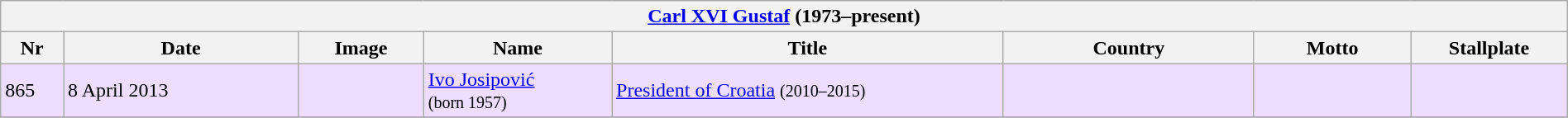<table class="wikitable" width=100%>
<tr>
<th colspan=8><a href='#'>Carl XVI Gustaf</a> (1973–present)</th>
</tr>
<tr>
<th width=4%>Nr</th>
<th width=15%>Date</th>
<th width=8%>Image</th>
<th width=12%>Name</th>
<th>Title</th>
<th width=16%>Country</th>
<th width=10%>Motto</th>
<th width=10%>Stallplate</th>
</tr>
<tr bgcolor="#EEDDFF">
<td>865</td>
<td>8 April 2013</td>
<td></td>
<td><a href='#'>Ivo Josipović</a><br><small>(born 1957)</small></td>
<td><a href='#'>President of Croatia</a> <small>(2010–2015)</small></td>
<td></td>
<td></td>
<td></td>
</tr>
<tr>
</tr>
</table>
